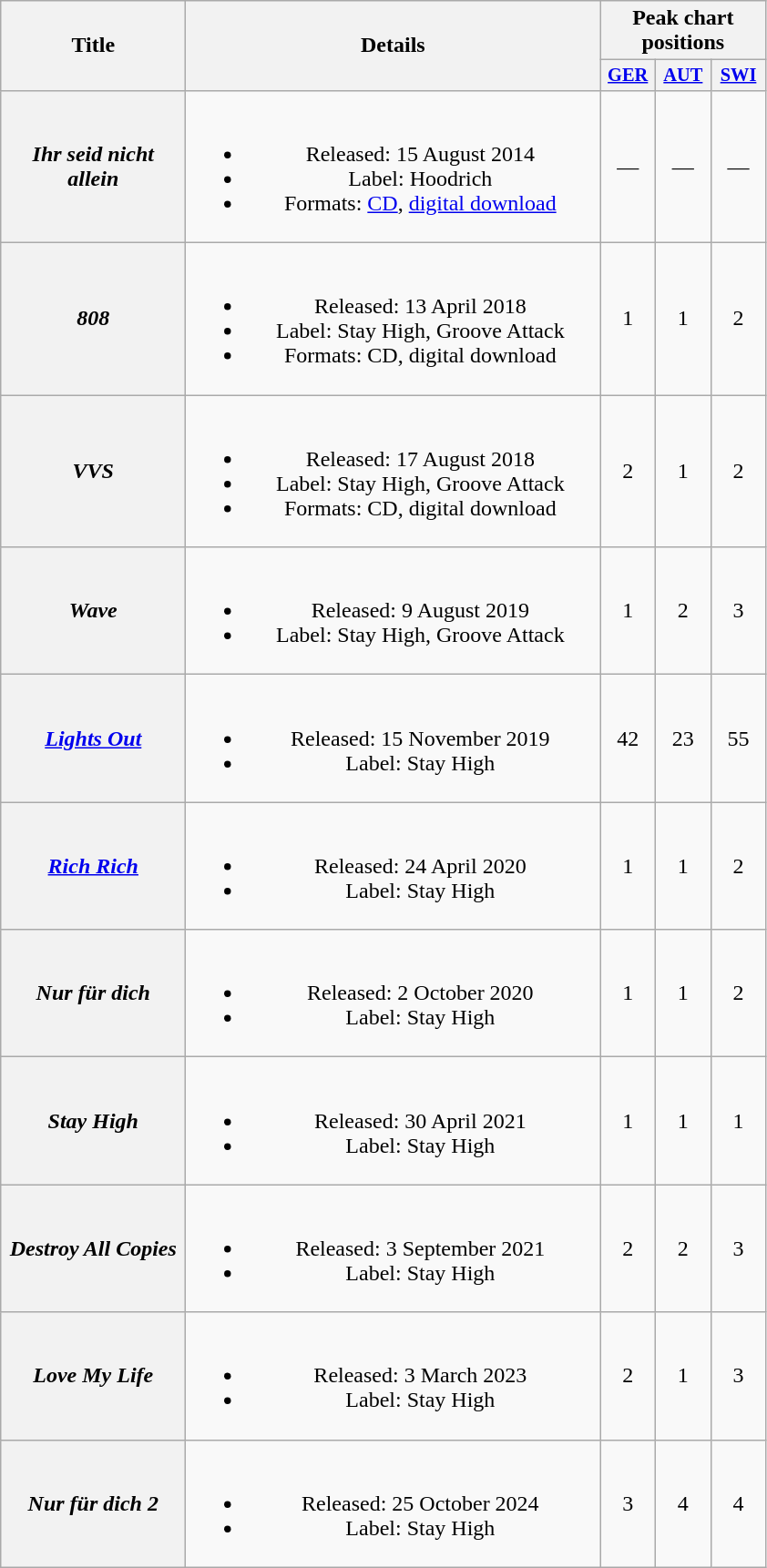<table class="wikitable plainrowheaders" style="text-align:center;">
<tr>
<th scope="col" rowspan="2" style="width:8em;">Title</th>
<th scope="col" rowspan="2" style="width:18.5em;">Details</th>
<th scope="col" colspan="3">Peak chart positions</th>
</tr>
<tr>
<th style="width:2.5em; font-size:85%"><a href='#'>GER</a><br></th>
<th style="width:2.5em; font-size:85%"><a href='#'>AUT</a><br></th>
<th style="width:2.5em; font-size:85%"><a href='#'>SWI</a><br></th>
</tr>
<tr>
<th scope="row"><em>Ihr seid nicht allein</em></th>
<td><br><ul><li>Released: 15 August 2014</li><li>Label: Hoodrich</li><li>Formats: <a href='#'>CD</a>, <a href='#'>digital download</a></li></ul></td>
<td>—</td>
<td>—</td>
<td>—</td>
</tr>
<tr>
<th scope="row"><em>808</em></th>
<td><br><ul><li>Released: 13 April 2018</li><li>Label: Stay High, Groove Attack</li><li>Formats: CD, digital download</li></ul></td>
<td>1</td>
<td>1</td>
<td>2</td>
</tr>
<tr>
<th scope="row"><em>VVS</em></th>
<td><br><ul><li>Released: 17 August 2018</li><li>Label: Stay High, Groove Attack</li><li>Formats: CD, digital download</li></ul></td>
<td>2</td>
<td>1</td>
<td>2</td>
</tr>
<tr>
<th scope="row"><em>Wave</em></th>
<td><br><ul><li>Released: 9 August 2019</li><li>Label: Stay High, Groove Attack</li></ul></td>
<td>1</td>
<td>2</td>
<td>3</td>
</tr>
<tr>
<th scope="row"><em><a href='#'>Lights Out</a></em><br></th>
<td><br><ul><li>Released: 15 November 2019</li><li>Label: Stay High</li></ul></td>
<td>42</td>
<td>23</td>
<td>55</td>
</tr>
<tr>
<th scope="row"><em><a href='#'>Rich Rich</a></em></th>
<td><br><ul><li>Released: 24 April 2020</li><li>Label: Stay High</li></ul></td>
<td>1</td>
<td>1</td>
<td>2</td>
</tr>
<tr>
<th scope="row"><em>Nur für dich</em><br></th>
<td><br><ul><li>Released: 2 October 2020</li><li>Label: Stay High</li></ul></td>
<td>1</td>
<td>1</td>
<td>2</td>
</tr>
<tr>
<th scope="row"><em>Stay High</em></th>
<td><br><ul><li>Released: 30 April 2021</li><li>Label: Stay High</li></ul></td>
<td>1</td>
<td>1</td>
<td>1</td>
</tr>
<tr>
<th scope="row"><em>Destroy All Copies</em></th>
<td><br><ul><li>Released: 3 September 2021</li><li>Label: Stay High</li></ul></td>
<td>2</td>
<td>2</td>
<td>3</td>
</tr>
<tr>
<th scope="row"><em>Love My Life</em></th>
<td><br><ul><li>Released: 3 March 2023</li><li>Label: Stay High</li></ul></td>
<td>2</td>
<td>1</td>
<td>3</td>
</tr>
<tr>
<th scope="row"><em>Nur für dich 2</em></th>
<td><br><ul><li>Released: 25 October 2024</li><li>Label: Stay High</li></ul></td>
<td>3</td>
<td>4</td>
<td>4</td>
</tr>
</table>
